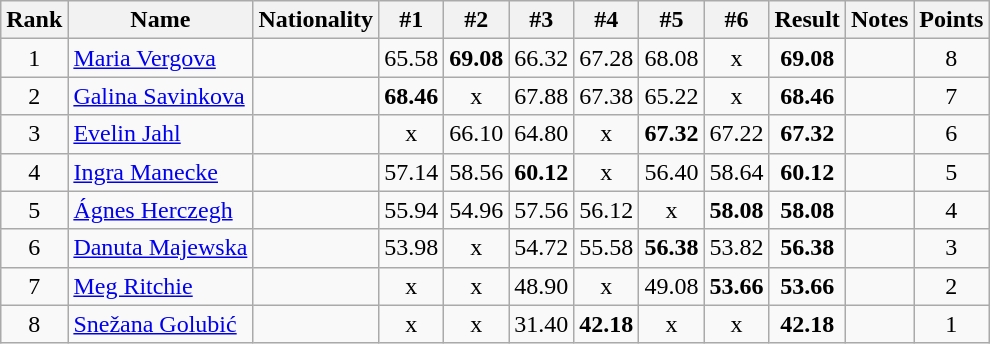<table class="wikitable sortable" style="text-align:center">
<tr>
<th>Rank</th>
<th>Name</th>
<th>Nationality</th>
<th>#1</th>
<th>#2</th>
<th>#3</th>
<th>#4</th>
<th>#5</th>
<th>#6</th>
<th>Result</th>
<th>Notes</th>
<th>Points</th>
</tr>
<tr>
<td>1</td>
<td align=left><a href='#'>Maria Vergova</a></td>
<td align=left></td>
<td>65.58</td>
<td><strong>69.08</strong></td>
<td>66.32</td>
<td>67.28</td>
<td>68.08</td>
<td>x</td>
<td><strong>69.08</strong></td>
<td></td>
<td>8</td>
</tr>
<tr>
<td>2</td>
<td align=left><a href='#'>Galina Savinkova</a></td>
<td align=left></td>
<td><strong>68.46</strong></td>
<td>x</td>
<td>67.88</td>
<td>67.38</td>
<td>65.22</td>
<td>x</td>
<td><strong>68.46</strong></td>
<td></td>
<td>7</td>
</tr>
<tr>
<td>3</td>
<td align=left><a href='#'>Evelin Jahl</a></td>
<td align=left></td>
<td>x</td>
<td>66.10</td>
<td>64.80</td>
<td>x</td>
<td><strong>67.32</strong></td>
<td>67.22</td>
<td><strong>67.32</strong></td>
<td></td>
<td>6</td>
</tr>
<tr>
<td>4</td>
<td align=left><a href='#'>Ingra Manecke</a></td>
<td align=left></td>
<td>57.14</td>
<td>58.56</td>
<td><strong>60.12</strong></td>
<td>x</td>
<td>56.40</td>
<td>58.64</td>
<td><strong>60.12</strong></td>
<td></td>
<td>5</td>
</tr>
<tr>
<td>5</td>
<td align=left><a href='#'>Ágnes Herczegh</a></td>
<td align=left></td>
<td>55.94</td>
<td>54.96</td>
<td>57.56</td>
<td>56.12</td>
<td>x</td>
<td><strong>58.08</strong></td>
<td><strong>58.08</strong></td>
<td></td>
<td>4</td>
</tr>
<tr>
<td>6</td>
<td align=left><a href='#'>Danuta Majewska</a></td>
<td align=left></td>
<td>53.98</td>
<td>x</td>
<td>54.72</td>
<td>55.58</td>
<td><strong>56.38</strong></td>
<td>53.82</td>
<td><strong>56.38</strong></td>
<td></td>
<td>3</td>
</tr>
<tr>
<td>7</td>
<td align=left><a href='#'>Meg Ritchie</a></td>
<td align=left></td>
<td>x</td>
<td>x</td>
<td>48.90</td>
<td>x</td>
<td>49.08</td>
<td><strong>53.66</strong></td>
<td><strong>53.66</strong></td>
<td></td>
<td>2</td>
</tr>
<tr>
<td>8</td>
<td align=left><a href='#'>Snežana Golubić</a></td>
<td align=left></td>
<td>x</td>
<td>x</td>
<td>31.40</td>
<td><strong>42.18</strong></td>
<td>x</td>
<td>x</td>
<td><strong>42.18</strong></td>
<td></td>
<td>1</td>
</tr>
</table>
